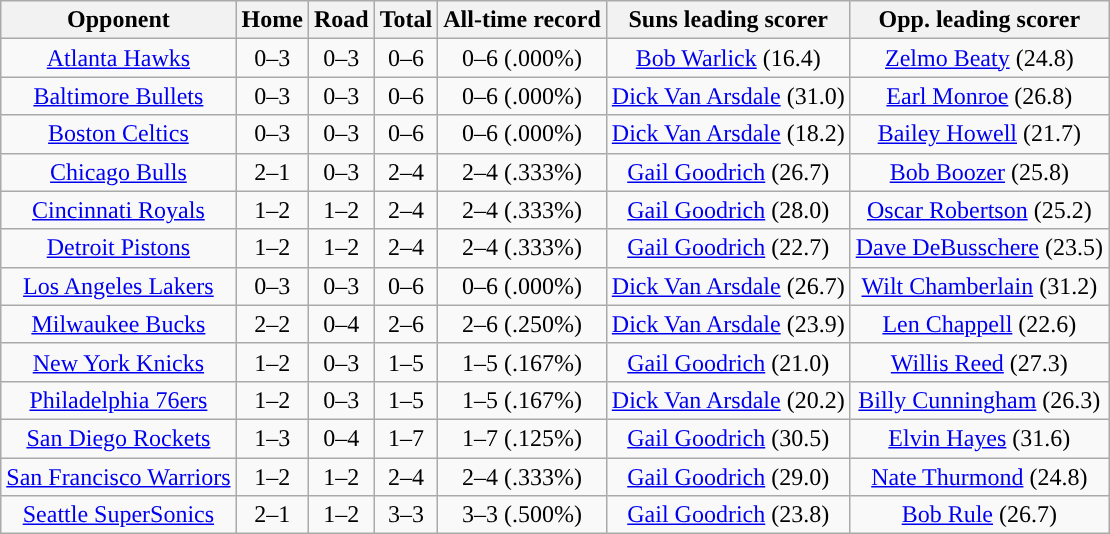<table class="wikitable">
<tr>
<th>Opponent</th>
<th>Home</th>
<th>Road</th>
<th>Total</th>
<th>All-time record</th>
<th>Suns leading scorer</th>
<th>Opp. leading scorer</th>
</tr>
<tr style="text-align: center">
<td><a href='#'>Atlanta Hawks</a></td>
<td>0–3</td>
<td>0–3</td>
<td>0–6</td>
<td>0–6 (.000%)</td>
<td><a href='#'>Bob Warlick</a> (16.4)</td>
<td><a href='#'>Zelmo Beaty</a> (24.8)</td>
</tr>
<tr style="text-align: center">
<td><a href='#'>Baltimore Bullets</a></td>
<td>0–3</td>
<td>0–3</td>
<td>0–6</td>
<td>0–6 (.000%)</td>
<td><a href='#'>Dick Van Arsdale</a> (31.0)</td>
<td><a href='#'>Earl Monroe</a> (26.8)</td>
</tr>
<tr style="text-align: center">
<td><a href='#'>Boston Celtics</a></td>
<td>0–3</td>
<td>0–3</td>
<td>0–6</td>
<td>0–6 (.000%)</td>
<td><a href='#'>Dick Van Arsdale</a> (18.2)</td>
<td><a href='#'>Bailey Howell</a> (21.7)</td>
</tr>
<tr style="text-align: center">
<td><a href='#'>Chicago Bulls</a></td>
<td>2–1</td>
<td>0–3</td>
<td>2–4</td>
<td>2–4 (.333%)</td>
<td><a href='#'>Gail Goodrich</a> (26.7)</td>
<td><a href='#'>Bob Boozer</a> (25.8)</td>
</tr>
<tr style="text-align: center">
<td><a href='#'>Cincinnati Royals</a></td>
<td>1–2</td>
<td>1–2</td>
<td>2–4</td>
<td>2–4 (.333%)</td>
<td><a href='#'>Gail Goodrich</a> (28.0)</td>
<td><a href='#'>Oscar Robertson</a> (25.2)</td>
</tr>
<tr style="text-align: center">
<td><a href='#'>Detroit Pistons</a></td>
<td>1–2</td>
<td>1–2</td>
<td>2–4</td>
<td>2–4 (.333%)</td>
<td><a href='#'>Gail Goodrich</a> (22.7)</td>
<td><a href='#'>Dave DeBusschere</a> (23.5)</td>
</tr>
<tr style="text-align: center">
<td><a href='#'>Los Angeles Lakers</a></td>
<td>0–3</td>
<td>0–3</td>
<td>0–6</td>
<td>0–6 (.000%)</td>
<td><a href='#'>Dick Van Arsdale</a> (26.7)</td>
<td><a href='#'>Wilt Chamberlain</a> (31.2)</td>
</tr>
<tr style="text-align: center">
<td><a href='#'>Milwaukee Bucks</a></td>
<td>2–2</td>
<td>0–4</td>
<td>2–6</td>
<td>2–6 (.250%)</td>
<td><a href='#'>Dick Van Arsdale</a> (23.9)</td>
<td><a href='#'>Len Chappell</a> (22.6)</td>
</tr>
<tr style="text-align: center">
<td><a href='#'>New York Knicks</a></td>
<td>1–2</td>
<td>0–3</td>
<td>1–5</td>
<td>1–5 (.167%)</td>
<td><a href='#'>Gail Goodrich</a> (21.0)</td>
<td><a href='#'>Willis Reed</a> (27.3)</td>
</tr>
<tr style="text-align: center">
<td><a href='#'>Philadelphia 76ers</a></td>
<td>1–2</td>
<td>0–3</td>
<td>1–5</td>
<td>1–5 (.167%)</td>
<td><a href='#'>Dick Van Arsdale</a> (20.2)</td>
<td><a href='#'>Billy Cunningham</a> (26.3)</td>
</tr>
<tr style="text-align: center">
<td><a href='#'>San Diego Rockets</a></td>
<td>1–3</td>
<td>0–4</td>
<td>1–7</td>
<td>1–7 (.125%)</td>
<td><a href='#'>Gail Goodrich</a> (30.5)</td>
<td><a href='#'>Elvin Hayes</a> (31.6)</td>
</tr>
<tr style="text-align: center">
<td><a href='#'>San Francisco Warriors</a></td>
<td>1–2</td>
<td>1–2</td>
<td>2–4</td>
<td>2–4 (.333%)</td>
<td><a href='#'>Gail Goodrich</a> (29.0)</td>
<td><a href='#'>Nate Thurmond</a> (24.8)</td>
</tr>
<tr style="text-align: center">
<td><a href='#'>Seattle SuperSonics</a></td>
<td>2–1</td>
<td>1–2</td>
<td>3–3</td>
<td>3–3 (.500%)</td>
<td><a href='#'>Gail Goodrich</a> (23.8)</td>
<td><a href='#'>Bob Rule</a> (26.7)</td>
</tr>
</table>
